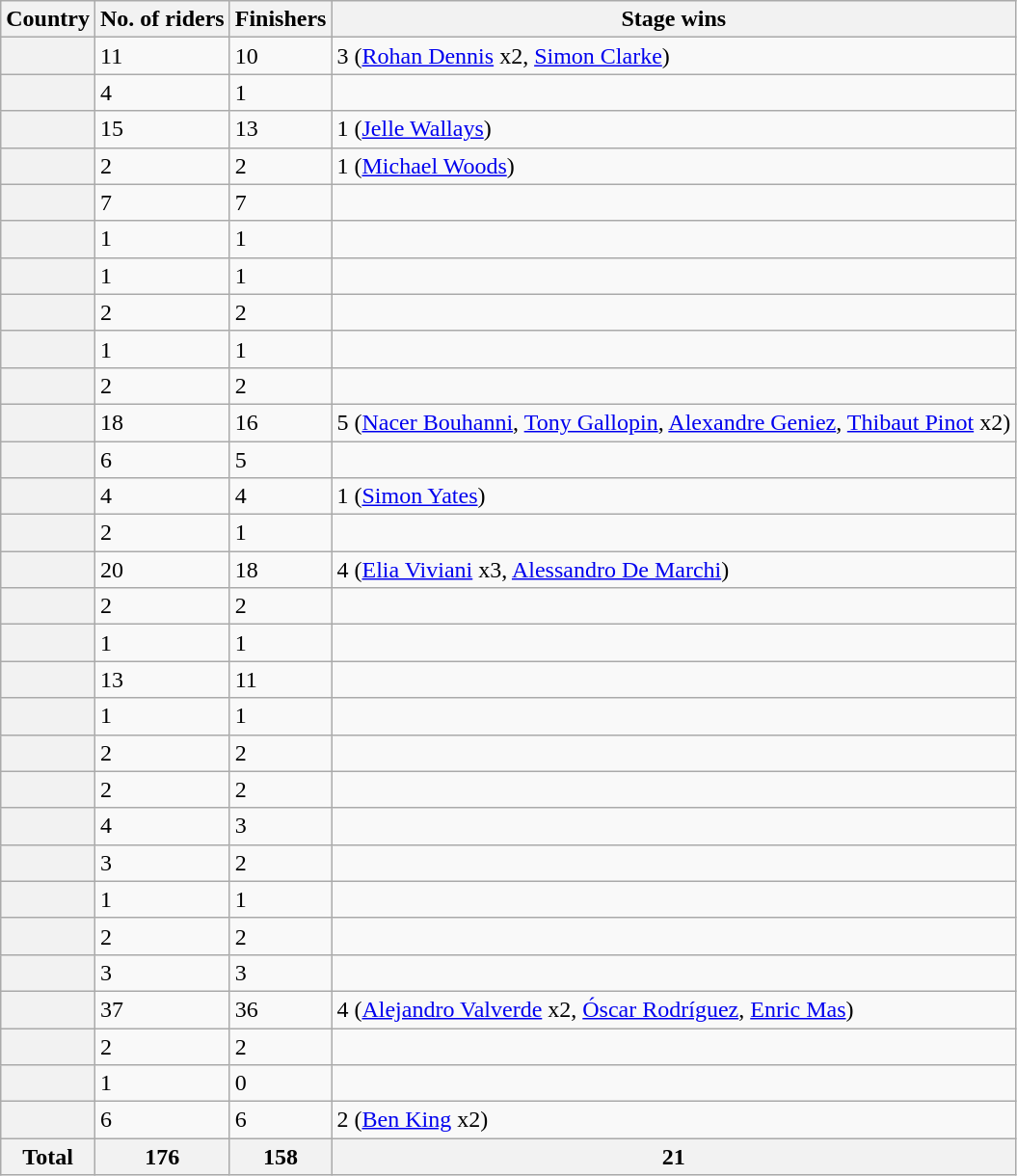<table class="wikitable sortable plainrowheaders">
<tr>
<th scope="col">Country</th>
<th scope="col">No. of riders</th>
<th scope="col">Finishers</th>
<th scope="col">Stage wins</th>
</tr>
<tr>
<th scope="row"></th>
<td>11</td>
<td>10</td>
<td>3 (<a href='#'>Rohan Dennis</a> x2, <a href='#'>Simon Clarke</a>)</td>
</tr>
<tr>
<th scope="row"></th>
<td>4</td>
<td>1</td>
<td></td>
</tr>
<tr>
<th scope="row"></th>
<td>15</td>
<td>13</td>
<td>1 (<a href='#'>Jelle Wallays</a>)</td>
</tr>
<tr>
<th scope="row"></th>
<td>2</td>
<td>2</td>
<td>1 (<a href='#'>Michael Woods</a>)</td>
</tr>
<tr>
<th scope="row"></th>
<td>7</td>
<td>7</td>
<td></td>
</tr>
<tr>
<th scope="row"></th>
<td>1</td>
<td>1</td>
<td></td>
</tr>
<tr>
<th scope="row"></th>
<td>1</td>
<td>1</td>
<td></td>
</tr>
<tr>
<th scope="row"></th>
<td>2</td>
<td>2</td>
<td></td>
</tr>
<tr>
<th scope="row"></th>
<td>1</td>
<td>1</td>
<td></td>
</tr>
<tr>
<th scope="row"></th>
<td>2</td>
<td>2</td>
<td></td>
</tr>
<tr>
<th scope="row"></th>
<td>18</td>
<td>16</td>
<td>5 (<a href='#'>Nacer Bouhanni</a>, <a href='#'>Tony Gallopin</a>, <a href='#'>Alexandre Geniez</a>, <a href='#'>Thibaut Pinot</a> x2)</td>
</tr>
<tr>
<th scope="row"></th>
<td>6</td>
<td>5</td>
<td></td>
</tr>
<tr>
<th scope="row"></th>
<td>4</td>
<td>4</td>
<td>1 (<a href='#'>Simon Yates</a>)</td>
</tr>
<tr>
<th scope="row"></th>
<td>2</td>
<td>1</td>
<td></td>
</tr>
<tr>
<th scope="row"></th>
<td>20</td>
<td>18</td>
<td>4 (<a href='#'>Elia Viviani</a> x3, <a href='#'>Alessandro De Marchi</a>)</td>
</tr>
<tr>
<th scope="row"></th>
<td>2</td>
<td>2</td>
<td></td>
</tr>
<tr>
<th scope="row"></th>
<td>1</td>
<td>1</td>
<td></td>
</tr>
<tr>
<th scope="row"></th>
<td>13</td>
<td>11</td>
<td></td>
</tr>
<tr>
<th scope="row"></th>
<td>1</td>
<td>1</td>
<td></td>
</tr>
<tr>
<th scope="row"></th>
<td>2</td>
<td>2</td>
<td></td>
</tr>
<tr>
<th scope="row"></th>
<td>2</td>
<td>2</td>
<td></td>
</tr>
<tr>
<th scope="row"></th>
<td>4</td>
<td>3</td>
<td></td>
</tr>
<tr>
<th scope="row"></th>
<td>3</td>
<td>2</td>
<td></td>
</tr>
<tr>
<th scope="row"></th>
<td>1</td>
<td>1</td>
<td></td>
</tr>
<tr>
<th scope="row"></th>
<td>2</td>
<td>2</td>
<td></td>
</tr>
<tr>
<th scope="row"></th>
<td>3</td>
<td>3</td>
<td></td>
</tr>
<tr>
<th scope="row"></th>
<td>37</td>
<td>36</td>
<td>4 (<a href='#'>Alejandro Valverde</a> x2, <a href='#'>Óscar Rodríguez</a>, <a href='#'>Enric Mas</a>)</td>
</tr>
<tr>
<th scope="row"></th>
<td>2</td>
<td>2</td>
<td></td>
</tr>
<tr>
<th scope="row"></th>
<td>1</td>
<td>0</td>
<td></td>
</tr>
<tr>
<th scope="row"></th>
<td>6</td>
<td>6</td>
<td>2 (<a href='#'>Ben King</a> x2)</td>
</tr>
<tr>
<th scope="row">Total</th>
<th>176</th>
<th>158</th>
<th>21</th>
</tr>
</table>
